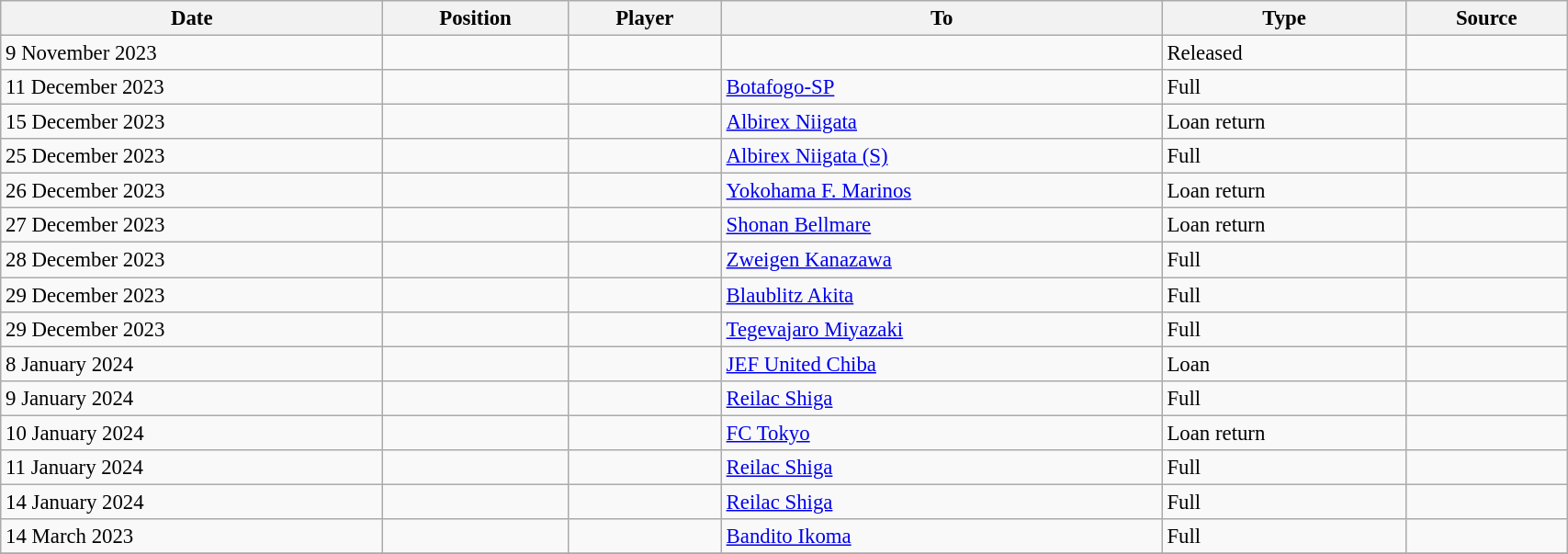<table class="wikitable sortable" style="width:90%; text-align:center; font-size:95%; text-align:left;">
<tr>
<th>Date</th>
<th>Position</th>
<th>Player</th>
<th>To</th>
<th>Type</th>
<th>Source</th>
</tr>
<tr>
<td>9 November 2023</td>
<td></td>
<td></td>
<td></td>
<td>Released</td>
<td></td>
</tr>
<tr>
<td>11 December 2023</td>
<td></td>
<td></td>
<td> <a href='#'>Botafogo-SP</a></td>
<td>Full</td>
<td></td>
</tr>
<tr>
<td>15 December 2023</td>
<td></td>
<td></td>
<td> <a href='#'>Albirex Niigata</a></td>
<td>Loan return</td>
<td></td>
</tr>
<tr>
<td>25 December 2023</td>
<td></td>
<td></td>
<td> <a href='#'>Albirex Niigata (S)</a></td>
<td>Full</td>
<td></td>
</tr>
<tr>
<td>26 December 2023</td>
<td></td>
<td></td>
<td> <a href='#'>Yokohama F. Marinos</a></td>
<td>Loan return</td>
<td></td>
</tr>
<tr>
<td>27 December 2023</td>
<td></td>
<td></td>
<td> <a href='#'>Shonan Bellmare</a></td>
<td>Loan return</td>
<td></td>
</tr>
<tr>
<td>28 December 2023</td>
<td></td>
<td></td>
<td> <a href='#'>Zweigen Kanazawa</a></td>
<td>Full</td>
<td></td>
</tr>
<tr>
<td>29 December 2023</td>
<td></td>
<td></td>
<td> <a href='#'>Blaublitz Akita</a></td>
<td>Full</td>
<td></td>
</tr>
<tr>
<td>29 December 2023</td>
<td></td>
<td></td>
<td> <a href='#'>Tegevajaro Miyazaki</a></td>
<td>Full</td>
<td></td>
</tr>
<tr>
<td>8 January 2024</td>
<td></td>
<td></td>
<td> <a href='#'>JEF United Chiba</a></td>
<td>Loan</td>
<td></td>
</tr>
<tr>
<td>9 January 2024</td>
<td></td>
<td></td>
<td> <a href='#'>Reilac Shiga</a></td>
<td>Full</td>
<td></td>
</tr>
<tr>
<td>10 January 2024</td>
<td></td>
<td></td>
<td> <a href='#'>FC Tokyo</a></td>
<td>Loan return</td>
<td></td>
</tr>
<tr>
<td>11 January 2024</td>
<td></td>
<td></td>
<td> <a href='#'>Reilac Shiga</a></td>
<td>Full</td>
<td></td>
</tr>
<tr>
<td>14 January 2024</td>
<td></td>
<td></td>
<td> <a href='#'>Reilac Shiga</a></td>
<td>Full</td>
<td></td>
</tr>
<tr>
<td>14 March 2023</td>
<td></td>
<td></td>
<td> <a href='#'>Bandito Ikoma</a></td>
<td>Full</td>
<td></td>
</tr>
<tr>
</tr>
</table>
